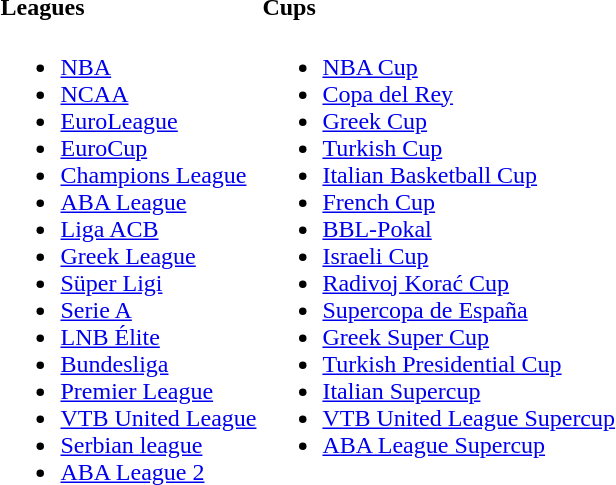<table valign=top>
<tr>
<td valign=top><br><h4>Leagues</h4><ul><li>  <a href='#'>NBA</a></li><li>  <a href='#'>NCAA</a></li><li> <a href='#'>EuroLeague</a></li><li> <a href='#'>EuroCup</a></li><li> <a href='#'>Champions League</a></li><li> <a href='#'>ABA League</a></li><li> <a href='#'>Liga ACB</a></li><li> <a href='#'>Greek League</a></li><li> <a href='#'>Süper Ligi</a></li><li> <a href='#'>Serie A</a></li><li> <a href='#'>LNB Élite</a></li><li> <a href='#'>Bundesliga</a></li><li> <a href='#'>Premier League</a></li><li>  <a href='#'>VTB United League</a></li><li> <a href='#'>Serbian league</a></li><li> <a href='#'>ABA League 2</a></li></ul></td>
<td valign=top><br><h4>Cups</h4><ul><li>  <a href='#'>NBA Cup</a></li><li> <a href='#'>Copa del Rey</a></li><li> <a href='#'>Greek Cup</a></li><li> <a href='#'>Turkish Cup</a></li><li> <a href='#'>Italian Basketball Cup</a></li><li> <a href='#'>French Cup</a></li><li> <a href='#'>BBL-Pokal</a></li><li> <a href='#'>Israeli Cup</a></li><li> <a href='#'>Radivoj Korać Cup</a></li><li> <a href='#'>Supercopa de España</a></li><li> <a href='#'>Greek Super Cup</a></li><li> <a href='#'>Turkish Presidential Cup</a></li><li> <a href='#'>Italian Supercup</a></li><li>  <a href='#'>VTB United League Supercup</a></li><li> <a href='#'>ABA League Supercup</a></li></ul></td>
</tr>
</table>
